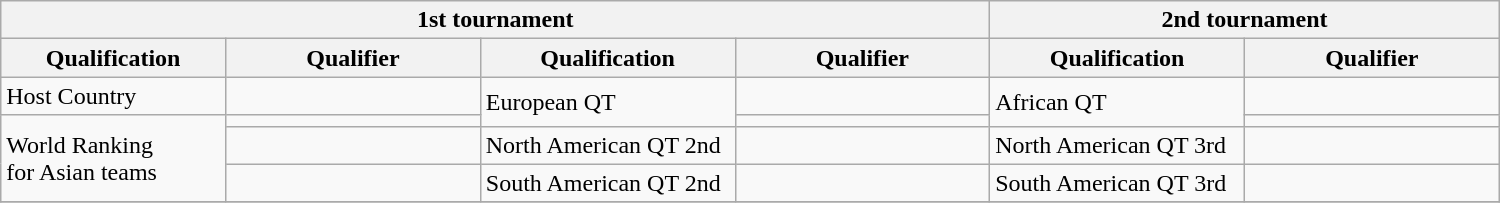<table class="wikitable" width=1000>
<tr>
<th colspan="4">1st tournament</th>
<th colspan="2">2nd tournament</th>
</tr>
<tr>
<th width=15%>Qualification</th>
<th width=17%>Qualifier</th>
<th width=17%>Qualification</th>
<th width=17%>Qualifier</th>
<th width=17%>Qualification</th>
<th width=17%>Qualifier</th>
</tr>
<tr>
<td>Host Country</td>
<td></td>
<td rowspan="2">European QT</td>
<td></td>
<td rowspan="2">African QT</td>
<td></td>
</tr>
<tr>
<td rowspan="3">World Ranking<br>for Asian teams</td>
<td></td>
<td></td>
<td></td>
</tr>
<tr>
<td></td>
<td>North American QT 2nd</td>
<td></td>
<td>North American QT 3rd</td>
<td></td>
</tr>
<tr>
<td></td>
<td>South American QT 2nd</td>
<td></td>
<td>South American QT 3rd</td>
<td></td>
</tr>
<tr>
</tr>
</table>
